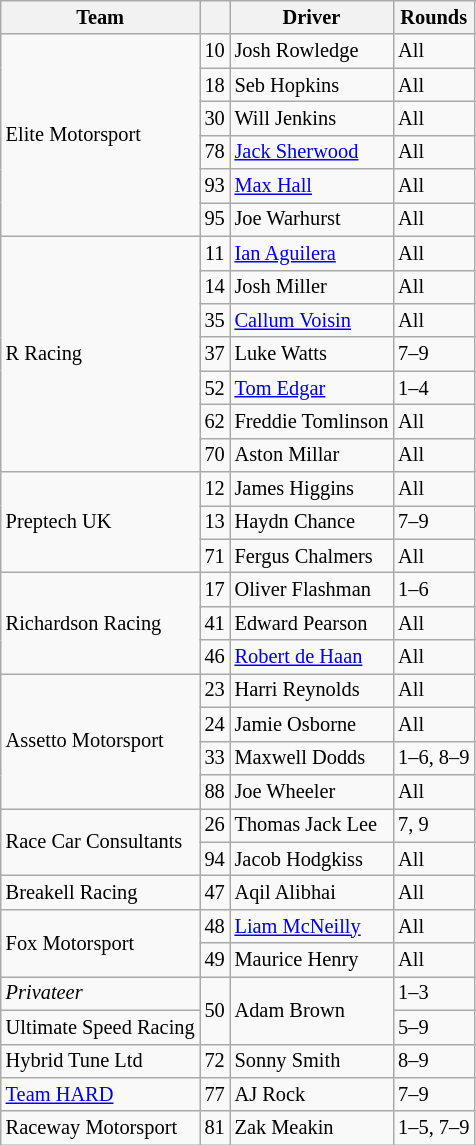<table class="wikitable" style="font-size: 85%">
<tr>
<th>Team</th>
<th></th>
<th>Driver</th>
<th>Rounds</th>
</tr>
<tr>
<td rowspan=6>Elite Motorsport</td>
<td align=center>10</td>
<td> Josh Rowledge</td>
<td>All</td>
</tr>
<tr>
<td align=center>18</td>
<td> Seb Hopkins</td>
<td>All</td>
</tr>
<tr>
<td align=center>30</td>
<td> Will Jenkins</td>
<td>All</td>
</tr>
<tr>
<td align=center>78</td>
<td> <a href='#'>Jack Sherwood</a></td>
<td>All</td>
</tr>
<tr>
<td align=center>93</td>
<td> <a href='#'>Max Hall</a></td>
<td>All</td>
</tr>
<tr>
<td align=center>95</td>
<td> Joe Warhurst</td>
<td>All</td>
</tr>
<tr>
<td rowspan=7>R Racing</td>
<td align=center>11</td>
<td> <a href='#'>Ian Aguilera</a></td>
<td>All</td>
</tr>
<tr>
<td align=center>14</td>
<td> Josh Miller</td>
<td>All</td>
</tr>
<tr>
<td align=center>35</td>
<td> <a href='#'>Callum Voisin</a></td>
<td>All</td>
</tr>
<tr>
<td align=center>37</td>
<td> Luke Watts</td>
<td>7–9</td>
</tr>
<tr>
<td align=center>52</td>
<td> <a href='#'>Tom Edgar</a></td>
<td>1–4</td>
</tr>
<tr>
<td align=center>62</td>
<td nowrap> Freddie Tomlinson</td>
<td>All</td>
</tr>
<tr>
<td align=center>70</td>
<td> Aston Millar</td>
<td>All</td>
</tr>
<tr>
<td rowspan=3>Preptech UK</td>
<td align=center>12</td>
<td> James Higgins</td>
<td>All</td>
</tr>
<tr>
<td align=center>13</td>
<td> Haydn Chance</td>
<td>7–9</td>
</tr>
<tr>
<td align=center>71</td>
<td> Fergus Chalmers</td>
<td>All</td>
</tr>
<tr>
<td rowspan=3>Richardson Racing</td>
<td align=center>17</td>
<td> Oliver Flashman</td>
<td>1–6</td>
</tr>
<tr>
<td align=center>41</td>
<td> Edward Pearson</td>
<td>All</td>
</tr>
<tr>
<td align=center>46</td>
<td> <a href='#'>Robert de Haan</a></td>
<td>All</td>
</tr>
<tr>
<td rowspan=4>Assetto Motorsport</td>
<td align=center>23</td>
<td> Harri Reynolds</td>
<td>All</td>
</tr>
<tr>
<td align=center>24</td>
<td> Jamie Osborne</td>
<td>All</td>
</tr>
<tr>
<td align=center>33</td>
<td> Maxwell Dodds</td>
<td>1–6, 8–9</td>
</tr>
<tr>
<td align=center>88</td>
<td> Joe Wheeler</td>
<td>All</td>
</tr>
<tr>
<td rowspan=2>Race Car Consultants</td>
<td align=center>26</td>
<td> Thomas Jack Lee</td>
<td>7, 9</td>
</tr>
<tr>
<td align=center>94</td>
<td> Jacob Hodgkiss</td>
<td>All</td>
</tr>
<tr>
<td>Breakell Racing</td>
<td align=center>47</td>
<td> Aqil Alibhai</td>
<td>All</td>
</tr>
<tr>
<td rowspan=2>Fox Motorsport</td>
<td align=center>48</td>
<td> <a href='#'>Liam McNeilly</a></td>
<td>All</td>
</tr>
<tr>
<td align=center>49</td>
<td> Maurice Henry</td>
<td>All</td>
</tr>
<tr>
<td><em>Privateer</em></td>
<td rowspan=2 align=center>50</td>
<td rowspan=2> Adam Brown</td>
<td>1–3</td>
</tr>
<tr>
<td>Ultimate Speed Racing</td>
<td>5–9</td>
</tr>
<tr>
<td>Hybrid Tune Ltd</td>
<td align=center>72</td>
<td> Sonny Smith</td>
<td>8–9</td>
</tr>
<tr>
<td><a href='#'>Team HARD</a></td>
<td align=center>77</td>
<td> AJ Rock</td>
<td>7–9</td>
</tr>
<tr>
<td>Raceway Motorsport</td>
<td align=center>81</td>
<td> Zak Meakin</td>
<td>1–5, 7–9</td>
</tr>
</table>
